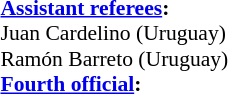<table width=50% style="font-size: 90%">
<tr>
<td><br><strong><a href='#'>Assistant referees</a>:</strong>
<br>Juan Cardelino (Uruguay)
<br>Ramón Barreto (Uruguay)
<br><strong><a href='#'>Fourth official</a>:</strong>
<br></td>
</tr>
</table>
